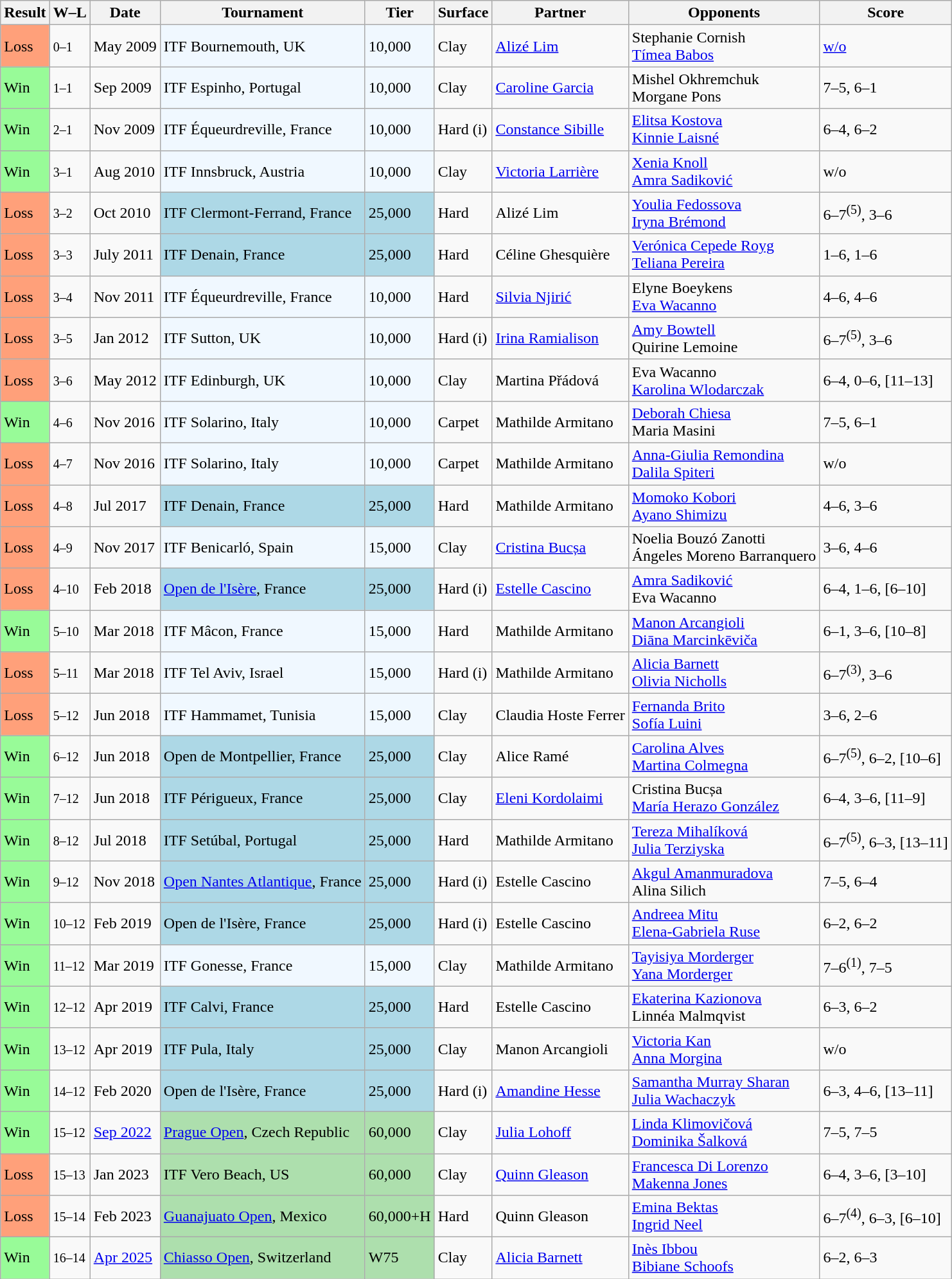<table class="sortable wikitable">
<tr>
<th>Result</th>
<th class=unsortable>W–L</th>
<th>Date</th>
<th>Tournament</th>
<th>Tier</th>
<th>Surface</th>
<th>Partner</th>
<th>Opponents</th>
<th class=unsortable>Score</th>
</tr>
<tr>
<td style="background:#ffa07a;">Loss</td>
<td><small>0–1</small></td>
<td>May 2009</td>
<td style="background:#f0f8ff;">ITF Bournemouth, UK</td>
<td style="background:#f0f8ff;">10,000</td>
<td>Clay</td>
<td> <a href='#'>Alizé Lim</a></td>
<td> Stephanie Cornish <br>  <a href='#'>Tímea Babos</a></td>
<td><a href='#'>w/o</a></td>
</tr>
<tr>
<td style="background:#98fb98;">Win</td>
<td><small>1–1</small></td>
<td>Sep 2009</td>
<td style="background:#f0f8ff;">ITF Espinho, Portugal</td>
<td style="background:#f0f8ff;">10,000</td>
<td>Clay</td>
<td> <a href='#'>Caroline Garcia</a></td>
<td> Mishel Okhremchuk <br>  Morgane Pons</td>
<td>7–5, 6–1</td>
</tr>
<tr>
<td bgcolor="98FB98">Win</td>
<td><small>2–1</small></td>
<td>Nov 2009</td>
<td style="background:#f0f8ff;">ITF Équeurdreville, France</td>
<td style="background:#f0f8ff;">10,000</td>
<td>Hard (i)</td>
<td> <a href='#'>Constance Sibille</a></td>
<td> <a href='#'>Elitsa Kostova</a> <br>  <a href='#'>Kinnie Laisné</a></td>
<td>6–4, 6–2</td>
</tr>
<tr>
<td bgcolor="98FB98">Win</td>
<td><small>3–1</small></td>
<td>Aug 2010</td>
<td style="background:#f0f8ff;">ITF Innsbruck, Austria</td>
<td style="background:#f0f8ff;">10,000</td>
<td>Clay</td>
<td> <a href='#'>Victoria Larrière</a></td>
<td> <a href='#'>Xenia Knoll</a> <br>  <a href='#'>Amra Sadiković</a></td>
<td>w/o</td>
</tr>
<tr>
<td style="background:#ffa07a;">Loss</td>
<td><small>3–2</small></td>
<td>Oct 2010</td>
<td style="background:lightblue;">ITF Clermont-Ferrand, France</td>
<td style="background:lightblue;">25,000</td>
<td>Hard</td>
<td> Alizé Lim</td>
<td> <a href='#'>Youlia Fedossova</a> <br>  <a href='#'>Iryna Brémond</a></td>
<td>6–7<sup>(5)</sup>, 3–6</td>
</tr>
<tr>
<td style="background:#ffa07a;">Loss</td>
<td><small>3–3</small></td>
<td>July 2011</td>
<td style="background:lightblue;">ITF Denain, France</td>
<td style="background:lightblue;">25,000</td>
<td>Hard</td>
<td> Céline Ghesquière</td>
<td> <a href='#'>Verónica Cepede Royg</a> <br>  <a href='#'>Teliana Pereira</a></td>
<td>1–6, 1–6</td>
</tr>
<tr>
<td style="background:#ffa07a;">Loss</td>
<td><small>3–4</small></td>
<td>Nov 2011</td>
<td style="background:#f0f8ff;">ITF Équeurdreville, France</td>
<td style="background:#f0f8ff;">10,000</td>
<td>Hard</td>
<td> <a href='#'>Silvia Njirić</a></td>
<td> Elyne Boeykens <br>  <a href='#'>Eva Wacanno</a></td>
<td>4–6, 4–6</td>
</tr>
<tr>
<td bgcolor="FFA07A">Loss</td>
<td><small>3–5</small></td>
<td>Jan 2012</td>
<td style="background:#f0f8ff;">ITF Sutton, UK</td>
<td style="background:#f0f8ff;">10,000</td>
<td>Hard (i)</td>
<td> <a href='#'>Irina Ramialison</a></td>
<td> <a href='#'>Amy Bowtell</a> <br>  Quirine Lemoine</td>
<td>6–7<sup>(5)</sup>, 3–6</td>
</tr>
<tr>
<td bgcolor="FFA07A">Loss</td>
<td><small>3–6</small></td>
<td>May 2012</td>
<td style="background:#f0f8ff;">ITF Edinburgh, UK</td>
<td style="background:#f0f8ff;">10,000</td>
<td>Clay</td>
<td> Martina Přádová</td>
<td> Eva Wacanno <br>  <a href='#'>Karolina Wlodarczak</a></td>
<td>6–4, 0–6, [11–13]</td>
</tr>
<tr>
<td bgcolor="98FB98">Win</td>
<td><small>4–6</small></td>
<td>Nov 2016</td>
<td style="background:#f0f8ff;">ITF Solarino, Italy</td>
<td style="background:#f0f8ff;">10,000</td>
<td>Carpet</td>
<td> Mathilde Armitano</td>
<td> <a href='#'>Deborah Chiesa</a> <br>  Maria Masini</td>
<td>7–5, 6–1</td>
</tr>
<tr>
<td bgcolor="FFA07A">Loss</td>
<td><small>4–7</small></td>
<td>Nov 2016</td>
<td style="background:#f0f8ff;">ITF Solarino, Italy</td>
<td style="background:#f0f8ff;">10,000</td>
<td>Carpet</td>
<td> Mathilde Armitano</td>
<td> <a href='#'>Anna-Giulia Remondina</a> <br>  <a href='#'>Dalila Spiteri</a></td>
<td>w/o</td>
</tr>
<tr>
<td style="background:#ffa07a;">Loss</td>
<td><small>4–8</small></td>
<td>Jul 2017</td>
<td style="background:lightblue;">ITF Denain, France</td>
<td style="background:lightblue;">25,000</td>
<td>Hard</td>
<td> Mathilde Armitano</td>
<td> <a href='#'>Momoko Kobori</a> <br>  <a href='#'>Ayano Shimizu</a></td>
<td>4–6, 3–6</td>
</tr>
<tr>
<td style="background:#ffa07a;">Loss</td>
<td><small>4–9</small></td>
<td>Nov 2017</td>
<td style="background:#f0f8ff;">ITF Benicarló, Spain</td>
<td style="background:#f0f8ff;">15,000</td>
<td>Clay</td>
<td> <a href='#'>Cristina Bucșa</a></td>
<td> Noelia Bouzó Zanotti <br>  Ángeles Moreno Barranquero</td>
<td>3–6, 4–6</td>
</tr>
<tr>
<td style="background:#ffa07a;">Loss</td>
<td><small>4–10</small></td>
<td>Feb 2018</td>
<td style="background:lightblue;"><a href='#'>Open de l'Isère</a>, France</td>
<td style="background:lightblue;">25,000</td>
<td>Hard (i)</td>
<td> <a href='#'>Estelle Cascino</a></td>
<td> <a href='#'>Amra Sadiković</a> <br>  Eva Wacanno</td>
<td>6–4, 1–6, [6–10]</td>
</tr>
<tr>
<td bgcolor="98FB98">Win</td>
<td><small>5–10</small></td>
<td>Mar 2018</td>
<td style="background:#f0f8ff;">ITF Mâcon, France</td>
<td style="background:#f0f8ff;">15,000</td>
<td>Hard</td>
<td> Mathilde Armitano</td>
<td> <a href='#'>Manon Arcangioli</a> <br>  <a href='#'>Diāna Marcinkēviča</a></td>
<td>6–1, 3–6, [10–8]</td>
</tr>
<tr>
<td style="background:#ffa07a;">Loss</td>
<td><small>5–11</small></td>
<td>Mar 2018</td>
<td style="background:#f0f8ff;">ITF Tel Aviv, Israel</td>
<td style="background:#f0f8ff;">15,000</td>
<td>Hard (i)</td>
<td> Mathilde Armitano</td>
<td> <a href='#'>Alicia Barnett</a> <br>  <a href='#'>Olivia Nicholls</a></td>
<td>6–7<sup>(3)</sup>, 3–6</td>
</tr>
<tr>
<td style="background:#ffa07a;">Loss</td>
<td><small>5–12</small></td>
<td>Jun 2018</td>
<td style="background:#f0f8ff;">ITF Hammamet, Tunisia</td>
<td style="background:#f0f8ff;">15,000</td>
<td>Clay</td>
<td> Claudia Hoste Ferrer</td>
<td> <a href='#'>Fernanda Brito</a> <br>  <a href='#'>Sofía Luini</a></td>
<td>3–6, 2–6</td>
</tr>
<tr>
<td bgcolor="98FB98">Win</td>
<td><small>6–12</small></td>
<td>Jun 2018</td>
<td style="background:lightblue;">Open de Montpellier, France</td>
<td style="background:lightblue;">25,000</td>
<td>Clay</td>
<td> Alice Ramé</td>
<td> <a href='#'>Carolina Alves</a> <br>  <a href='#'>Martina Colmegna</a></td>
<td>6–7<sup>(5)</sup>, 6–2, [10–6]</td>
</tr>
<tr>
<td bgcolor="98FB98">Win</td>
<td><small>7–12</small></td>
<td>Jun 2018</td>
<td style="background:lightblue;">ITF Périgueux, France</td>
<td style="background:lightblue;">25,000</td>
<td>Clay</td>
<td> <a href='#'>Eleni Kordolaimi</a></td>
<td> Cristina Bucșa <br>  <a href='#'>María Herazo González</a></td>
<td>6–4, 3–6, [11–9]</td>
</tr>
<tr>
<td bgcolor="98FB98">Win</td>
<td><small>8–12</small></td>
<td>Jul 2018</td>
<td style="background:lightblue;">ITF Setúbal, Portugal</td>
<td style="background:lightblue;">25,000</td>
<td>Hard</td>
<td> Mathilde Armitano</td>
<td> <a href='#'>Tereza Mihalíková</a> <br>  <a href='#'>Julia Terziyska</a></td>
<td>6–7<sup>(5)</sup>, 6–3, [13–11]</td>
</tr>
<tr>
<td style="background:#98fb98;">Win</td>
<td><small>9–12</small></td>
<td>Nov 2018</td>
<td style="background:lightblue;"><a href='#'>Open Nantes Atlantique</a>, France</td>
<td style="background:lightblue;">25,000</td>
<td>Hard (i)</td>
<td> Estelle Cascino</td>
<td> <a href='#'>Akgul Amanmuradova</a> <br>  Alina Silich</td>
<td>7–5, 6–4</td>
</tr>
<tr>
<td style="background:#98fb98;">Win</td>
<td><small>10–12</small></td>
<td>Feb 2019</td>
<td style="background:lightblue;">Open de l'Isère, France</td>
<td style="background:lightblue;">25,000</td>
<td>Hard (i)</td>
<td> Estelle Cascino</td>
<td> <a href='#'>Andreea Mitu</a> <br>  <a href='#'>Elena-Gabriela Ruse</a></td>
<td>6–2, 6–2</td>
</tr>
<tr>
<td style="background:#98fb98;">Win</td>
<td><small>11–12</small></td>
<td>Mar 2019</td>
<td style="background:#f0f8ff;">ITF Gonesse, France</td>
<td style="background:#f0f8ff;">15,000</td>
<td>Clay</td>
<td> Mathilde Armitano</td>
<td> <a href='#'>Tayisiya Morderger</a> <br>  <a href='#'>Yana Morderger</a></td>
<td>7–6<sup>(1)</sup>, 7–5</td>
</tr>
<tr>
<td style="background:#98fb98;">Win</td>
<td><small>12–12</small></td>
<td>Apr 2019</td>
<td style="background:lightblue;">ITF Calvi, France</td>
<td style="background:lightblue;">25,000</td>
<td>Hard</td>
<td> Estelle Cascino</td>
<td> <a href='#'>Ekaterina Kazionova</a> <br>  Linnéa Malmqvist</td>
<td>6–3, 6–2</td>
</tr>
<tr>
<td style="background:#98fb98;">Win</td>
<td><small>13–12</small></td>
<td>Apr 2019</td>
<td style="background:lightblue;">ITF Pula, Italy</td>
<td style="background:lightblue;">25,000</td>
<td>Clay</td>
<td> Manon Arcangioli</td>
<td> <a href='#'>Victoria Kan</a> <br>  <a href='#'>Anna Morgina</a></td>
<td>w/o</td>
</tr>
<tr>
<td style="background:#98fb98;">Win</td>
<td><small>14–12</small></td>
<td>Feb 2020</td>
<td style="background:lightblue;">Open de l'Isère, France</td>
<td style="background:lightblue;">25,000</td>
<td>Hard (i)</td>
<td> <a href='#'>Amandine Hesse</a></td>
<td> <a href='#'>Samantha Murray Sharan</a> <br>  <a href='#'>Julia Wachaczyk</a></td>
<td>6–3, 4–6, [13–11]</td>
</tr>
<tr>
<td style="background:#98fb98;">Win</td>
<td><small>15–12</small></td>
<td><a href='#'>Sep 2022</a></td>
<td style="background:#addfad;"><a href='#'>Prague Open</a>, Czech Republic</td>
<td style="background:#addfad;">60,000</td>
<td>Clay</td>
<td> <a href='#'>Julia Lohoff</a></td>
<td> <a href='#'>Linda Klimovičová</a> <br>  <a href='#'>Dominika Šalková</a></td>
<td>7–5, 7–5</td>
</tr>
<tr>
<td style="background:#ffa07a;">Loss</td>
<td><small>15–13</small></td>
<td>Jan 2023</td>
<td style="background:#addfad;">ITF Vero Beach, US</td>
<td style="background:#addfad;">60,000</td>
<td>Clay</td>
<td> <a href='#'>Quinn Gleason</a></td>
<td> <a href='#'>Francesca Di Lorenzo</a> <br>  <a href='#'>Makenna Jones</a></td>
<td>6–4, 3–6, [3–10]</td>
</tr>
<tr>
<td style="background:#ffa07a;">Loss</td>
<td><small>15–14</small></td>
<td>Feb 2023</td>
<td style="background:#addfad;"><a href='#'>Guanajuato Open</a>, Mexico</td>
<td style="background:#addfad;">60,000+H</td>
<td>Hard</td>
<td> Quinn Gleason</td>
<td> <a href='#'>Emina Bektas</a> <br>  <a href='#'>Ingrid Neel</a></td>
<td>6–7<sup>(4)</sup>, 6–3, [6–10]</td>
</tr>
<tr>
<td bgcolor=98FB98>Win</td>
<td><small>16–14</small></td>
<td><a href='#'>Apr 2025</a></td>
<td bgcolor=addfad><a href='#'>Chiasso Open</a>, Switzerland</td>
<td bgcolor=addfad>W75</td>
<td>Clay</td>
<td> <a href='#'>Alicia Barnett</a></td>
<td> <a href='#'>Inès Ibbou</a> <br>  <a href='#'>Bibiane Schoofs</a></td>
<td>6–2, 6–3</td>
</tr>
</table>
